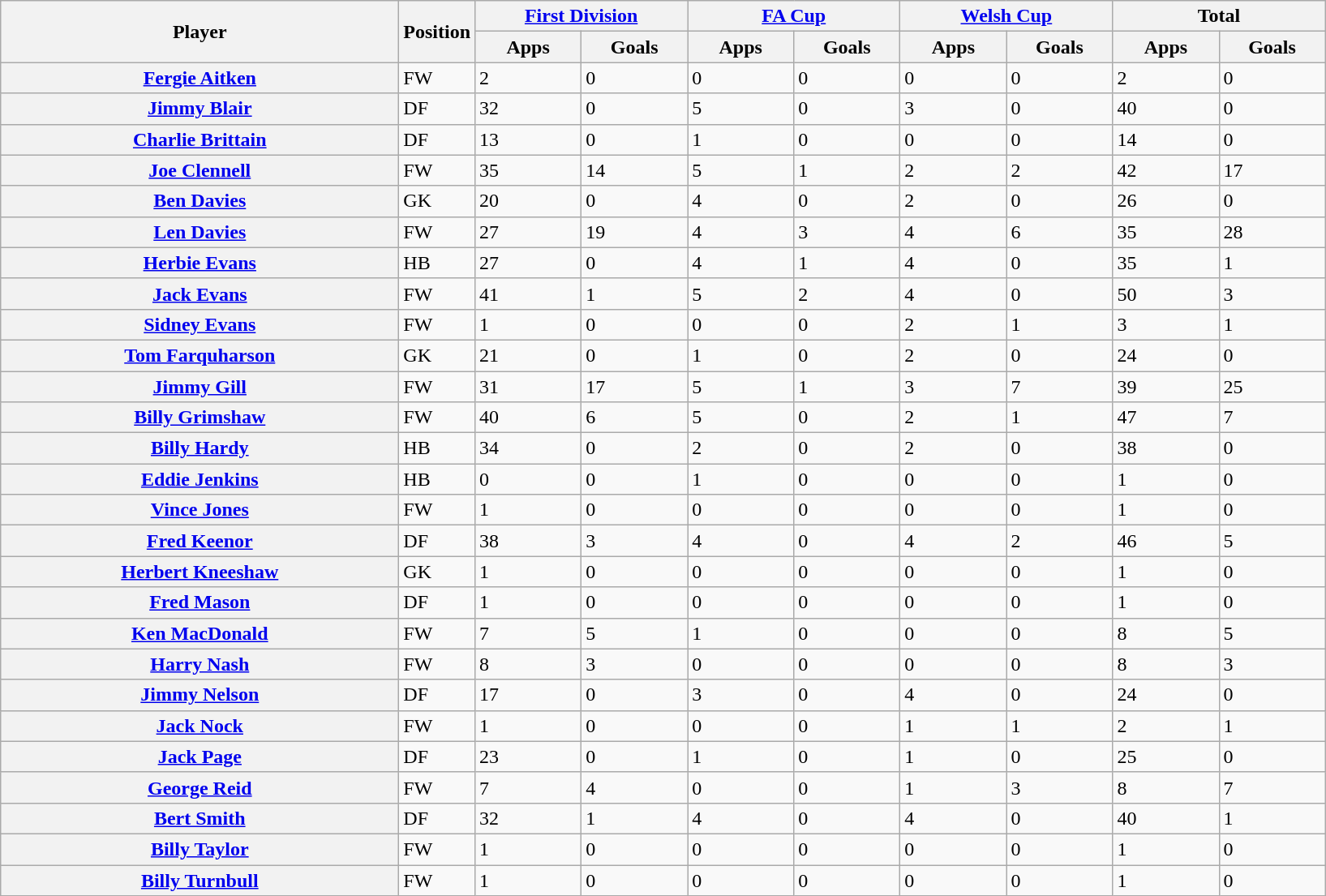<table class="wikitable plainrowheaders sortable">
<tr>
<th rowspan=2 style="width:20em"scope=col>Player</th>
<th rowspan=2>Position</th>
<th colspan=2 style="width:10em"scope=col><a href='#'>First Division</a></th>
<th colspan=2 style="width:10em"scope=col><a href='#'>FA Cup</a></th>
<th colspan=2 style="width:10em"scope=col><a href='#'>Welsh Cup</a></th>
<th colspan=2 style="width:10em"scope=col>Total</th>
</tr>
<tr>
<th style="width:5em">Apps</th>
<th style="width:5em">Goals</th>
<th style="width:5em">Apps</th>
<th style="width:5em">Goals</th>
<th style="width:5em">Apps</th>
<th style="width:5em">Goals</th>
<th style="width:5em">Apps</th>
<th style="width:5em">Goals</th>
</tr>
<tr>
<th scope=row><a href='#'>Fergie Aitken</a></th>
<td>FW</td>
<td>2</td>
<td>0</td>
<td>0</td>
<td>0</td>
<td>0</td>
<td>0</td>
<td>2</td>
<td>0</td>
</tr>
<tr>
<th scope=row><a href='#'>Jimmy Blair</a></th>
<td>DF</td>
<td>32</td>
<td>0</td>
<td>5</td>
<td>0</td>
<td>3</td>
<td>0</td>
<td>40</td>
<td>0</td>
</tr>
<tr>
<th scope=row><a href='#'>Charlie Brittain</a></th>
<td>DF</td>
<td>13</td>
<td>0</td>
<td>1</td>
<td>0</td>
<td>0</td>
<td>0</td>
<td>14</td>
<td>0</td>
</tr>
<tr>
<th scope=row><a href='#'>Joe Clennell</a></th>
<td>FW</td>
<td>35</td>
<td>14</td>
<td>5</td>
<td>1</td>
<td>2</td>
<td>2</td>
<td>42</td>
<td>17</td>
</tr>
<tr>
<th scope=row><a href='#'>Ben Davies</a></th>
<td>GK</td>
<td>20</td>
<td>0</td>
<td>4</td>
<td>0</td>
<td>2</td>
<td>0</td>
<td>26</td>
<td>0</td>
</tr>
<tr>
<th scope=row><a href='#'>Len Davies</a></th>
<td>FW</td>
<td>27</td>
<td>19</td>
<td>4</td>
<td>3</td>
<td>4</td>
<td>6</td>
<td>35</td>
<td>28</td>
</tr>
<tr>
<th scope=row><a href='#'>Herbie Evans</a></th>
<td>HB</td>
<td>27</td>
<td>0</td>
<td>4</td>
<td>1</td>
<td>4</td>
<td>0</td>
<td>35</td>
<td>1</td>
</tr>
<tr>
<th scope=row><a href='#'>Jack Evans</a></th>
<td>FW</td>
<td>41</td>
<td>1</td>
<td>5</td>
<td>2</td>
<td>4</td>
<td>0</td>
<td>50</td>
<td>3</td>
</tr>
<tr>
<th scope=row><a href='#'>Sidney Evans</a></th>
<td>FW</td>
<td>1</td>
<td>0</td>
<td>0</td>
<td>0</td>
<td>2</td>
<td>1</td>
<td>3</td>
<td>1</td>
</tr>
<tr>
<th scope=row><a href='#'>Tom Farquharson</a></th>
<td>GK</td>
<td>21</td>
<td>0</td>
<td>1</td>
<td>0</td>
<td>2</td>
<td>0</td>
<td>24</td>
<td>0</td>
</tr>
<tr>
<th scope=row><a href='#'>Jimmy Gill</a></th>
<td>FW</td>
<td>31</td>
<td>17</td>
<td>5</td>
<td>1</td>
<td>3</td>
<td>7</td>
<td>39</td>
<td>25</td>
</tr>
<tr>
<th scope=row><a href='#'>Billy Grimshaw</a></th>
<td>FW</td>
<td>40</td>
<td>6</td>
<td>5</td>
<td>0</td>
<td>2</td>
<td>1</td>
<td>47</td>
<td>7</td>
</tr>
<tr>
<th scope=row><a href='#'>Billy Hardy</a></th>
<td>HB</td>
<td>34</td>
<td>0</td>
<td>2</td>
<td>0</td>
<td>2</td>
<td>0</td>
<td>38</td>
<td>0</td>
</tr>
<tr>
<th scope=row><a href='#'>Eddie Jenkins</a></th>
<td>HB</td>
<td>0</td>
<td>0</td>
<td>1</td>
<td>0</td>
<td>0</td>
<td>0</td>
<td>1</td>
<td>0</td>
</tr>
<tr>
<th scope=row><a href='#'>Vince Jones</a></th>
<td>FW</td>
<td>1</td>
<td>0</td>
<td>0</td>
<td>0</td>
<td>0</td>
<td>0</td>
<td>1</td>
<td>0</td>
</tr>
<tr>
<th scope=row><a href='#'>Fred Keenor</a></th>
<td>DF</td>
<td>38</td>
<td>3</td>
<td>4</td>
<td>0</td>
<td>4</td>
<td>2</td>
<td>46</td>
<td>5</td>
</tr>
<tr>
<th scope=row><a href='#'>Herbert Kneeshaw</a></th>
<td>GK</td>
<td>1</td>
<td>0</td>
<td>0</td>
<td>0</td>
<td>0</td>
<td>0</td>
<td>1</td>
<td>0</td>
</tr>
<tr>
<th scope=row><a href='#'>Fred Mason</a></th>
<td>DF</td>
<td>1</td>
<td>0</td>
<td>0</td>
<td>0</td>
<td>0</td>
<td>0</td>
<td>1</td>
<td>0</td>
</tr>
<tr>
<th scope=row><a href='#'>Ken MacDonald</a></th>
<td>FW</td>
<td>7</td>
<td>5</td>
<td>1</td>
<td>0</td>
<td>0</td>
<td>0</td>
<td>8</td>
<td>5</td>
</tr>
<tr>
<th scope=row><a href='#'>Harry Nash</a></th>
<td>FW</td>
<td>8</td>
<td>3</td>
<td>0</td>
<td>0</td>
<td>0</td>
<td>0</td>
<td>8</td>
<td>3</td>
</tr>
<tr>
<th scope=row><a href='#'>Jimmy Nelson</a></th>
<td>DF</td>
<td>17</td>
<td>0</td>
<td>3</td>
<td>0</td>
<td>4</td>
<td>0</td>
<td>24</td>
<td>0</td>
</tr>
<tr>
<th scope=row><a href='#'>Jack Nock</a></th>
<td>FW</td>
<td>1</td>
<td>0</td>
<td>0</td>
<td>0</td>
<td>1</td>
<td>1</td>
<td>2</td>
<td>1</td>
</tr>
<tr>
<th scope=row><a href='#'>Jack Page</a></th>
<td>DF</td>
<td>23</td>
<td>0</td>
<td>1</td>
<td>0</td>
<td>1</td>
<td>0</td>
<td>25</td>
<td>0</td>
</tr>
<tr>
<th scope=row><a href='#'>George Reid</a></th>
<td>FW</td>
<td>7</td>
<td>4</td>
<td>0</td>
<td>0</td>
<td>1</td>
<td>3</td>
<td>8</td>
<td>7</td>
</tr>
<tr>
<th scope=row><a href='#'>Bert Smith</a></th>
<td>DF</td>
<td>32</td>
<td>1</td>
<td>4</td>
<td>0</td>
<td>4</td>
<td>0</td>
<td>40</td>
<td>1</td>
</tr>
<tr>
<th scope=row><a href='#'>Billy Taylor</a></th>
<td>FW</td>
<td>1</td>
<td>0</td>
<td>0</td>
<td>0</td>
<td>0</td>
<td>0</td>
<td>1</td>
<td>0</td>
</tr>
<tr>
<th scope=row><a href='#'>Billy Turnbull</a></th>
<td>FW</td>
<td>1</td>
<td>0</td>
<td>0</td>
<td>0</td>
<td>0</td>
<td>0</td>
<td>1</td>
<td>0</td>
</tr>
</table>
